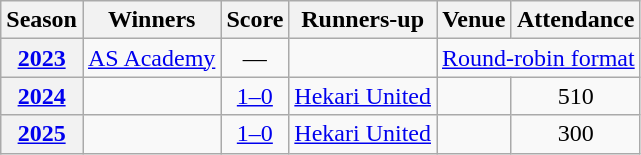<table class="wikitable plainrowheaders sortable">
<tr>
<th scope=col>Season</th>
<th scope=col>Winners</th>
<th scope=col>Score</th>
<th scope=col>Runners-up</th>
<th scope=col>Venue</th>
<th scope="col">Attendance</th>
</tr>
<tr>
<th scope="row" style="text-align:center"><a href='#'>2023</a></th>
<td> <a href='#'>AS Academy</a></td>
<td align="center">—</td>
<td> </td>
<td align="center" colspan=2><a href='#'>Round-robin format</a></td>
</tr>
<tr>
<th scope="row" style="text-align:center"><a href='#'>2024</a></th>
<td> </td>
<td align=center><a href='#'>1–0</a></td>
<td> <a href='#'>Hekari United</a></td>
<td></td>
<td align=center>510</td>
</tr>
<tr>
<th scope="row" style="text-align:center"><a href='#'>2025</a></th>
<td> </td>
<td align=center><a href='#'>1–0</a></td>
<td> <a href='#'>Hekari United</a></td>
<td></td>
<td align=center>300</td>
</tr>
</table>
